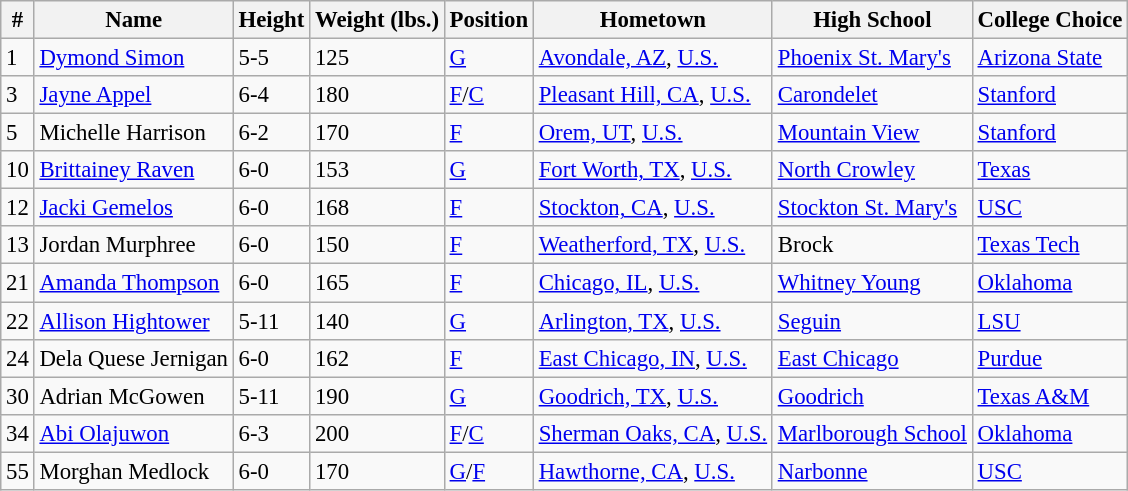<table class="wikitable sortable" style="font-size: 95%;">
<tr>
<th>#</th>
<th>Name</th>
<th>Height</th>
<th>Weight (lbs.)</th>
<th>Position</th>
<th>Hometown</th>
<th>High School</th>
<th>College Choice</th>
</tr>
<tr>
<td>1</td>
<td><a href='#'>Dymond Simon</a></td>
<td>5-5</td>
<td>125</td>
<td><a href='#'>G</a></td>
<td><a href='#'>Avondale, AZ</a>, <a href='#'>U.S.</a></td>
<td><a href='#'>Phoenix St. Mary's</a></td>
<td><a href='#'>Arizona State</a></td>
</tr>
<tr>
<td>3</td>
<td><a href='#'>Jayne Appel</a></td>
<td>6-4</td>
<td>180</td>
<td><a href='#'>F</a>/<a href='#'>C</a></td>
<td><a href='#'>Pleasant Hill, CA</a>, <a href='#'>U.S.</a></td>
<td><a href='#'>Carondelet</a></td>
<td><a href='#'>Stanford</a></td>
</tr>
<tr>
<td>5</td>
<td>Michelle Harrison</td>
<td>6-2</td>
<td>170</td>
<td><a href='#'>F</a></td>
<td><a href='#'>Orem, UT</a>, <a href='#'>U.S.</a></td>
<td><a href='#'>Mountain View</a></td>
<td><a href='#'>Stanford</a></td>
</tr>
<tr>
<td>10</td>
<td><a href='#'>Brittainey Raven</a></td>
<td>6-0</td>
<td>153</td>
<td><a href='#'>G</a></td>
<td><a href='#'>Fort Worth, TX</a>, <a href='#'>U.S.</a></td>
<td><a href='#'>North Crowley</a></td>
<td><a href='#'>Texas</a></td>
</tr>
<tr>
<td>12</td>
<td><a href='#'>Jacki Gemelos</a></td>
<td>6-0</td>
<td>168</td>
<td><a href='#'>F</a></td>
<td><a href='#'>Stockton, CA</a>, <a href='#'>U.S.</a></td>
<td><a href='#'>Stockton St. Mary's</a></td>
<td><a href='#'>USC</a></td>
</tr>
<tr>
<td>13</td>
<td>Jordan Murphree</td>
<td>6-0</td>
<td>150</td>
<td><a href='#'>F</a></td>
<td><a href='#'>Weatherford, TX</a>, <a href='#'>U.S.</a></td>
<td>Brock</td>
<td><a href='#'>Texas Tech</a></td>
</tr>
<tr>
<td>21</td>
<td><a href='#'>Amanda Thompson</a></td>
<td>6-0</td>
<td>165</td>
<td><a href='#'>F</a></td>
<td><a href='#'>Chicago, IL</a>, <a href='#'>U.S.</a></td>
<td><a href='#'>Whitney Young</a></td>
<td><a href='#'>Oklahoma</a></td>
</tr>
<tr>
<td>22</td>
<td><a href='#'>Allison Hightower</a></td>
<td>5-11</td>
<td>140</td>
<td><a href='#'>G</a></td>
<td><a href='#'>Arlington, TX</a>, <a href='#'>U.S.</a></td>
<td><a href='#'>Seguin</a></td>
<td><a href='#'>LSU</a></td>
</tr>
<tr>
<td>24</td>
<td>Dela Quese Jernigan</td>
<td>6-0</td>
<td>162</td>
<td><a href='#'>F</a></td>
<td><a href='#'>East Chicago, IN</a>, <a href='#'>U.S.</a></td>
<td><a href='#'>East Chicago</a></td>
<td><a href='#'>Purdue</a></td>
</tr>
<tr>
<td>30</td>
<td>Adrian McGowen</td>
<td>5-11</td>
<td>190</td>
<td><a href='#'>G</a></td>
<td><a href='#'>Goodrich, TX</a>, <a href='#'>U.S.</a></td>
<td><a href='#'>Goodrich</a></td>
<td><a href='#'>Texas A&M</a></td>
</tr>
<tr>
<td>34</td>
<td><a href='#'>Abi Olajuwon</a></td>
<td>6-3</td>
<td>200</td>
<td><a href='#'>F</a>/<a href='#'>C</a></td>
<td><a href='#'>Sherman Oaks, CA</a>, <a href='#'>U.S.</a></td>
<td><a href='#'>Marlborough School</a></td>
<td><a href='#'>Oklahoma</a></td>
</tr>
<tr>
<td>55</td>
<td>Morghan Medlock</td>
<td>6-0</td>
<td>170</td>
<td><a href='#'>G</a>/<a href='#'>F</a></td>
<td><a href='#'>Hawthorne, CA</a>, <a href='#'>U.S.</a></td>
<td><a href='#'>Narbonne</a></td>
<td><a href='#'>USC</a></td>
</tr>
</table>
